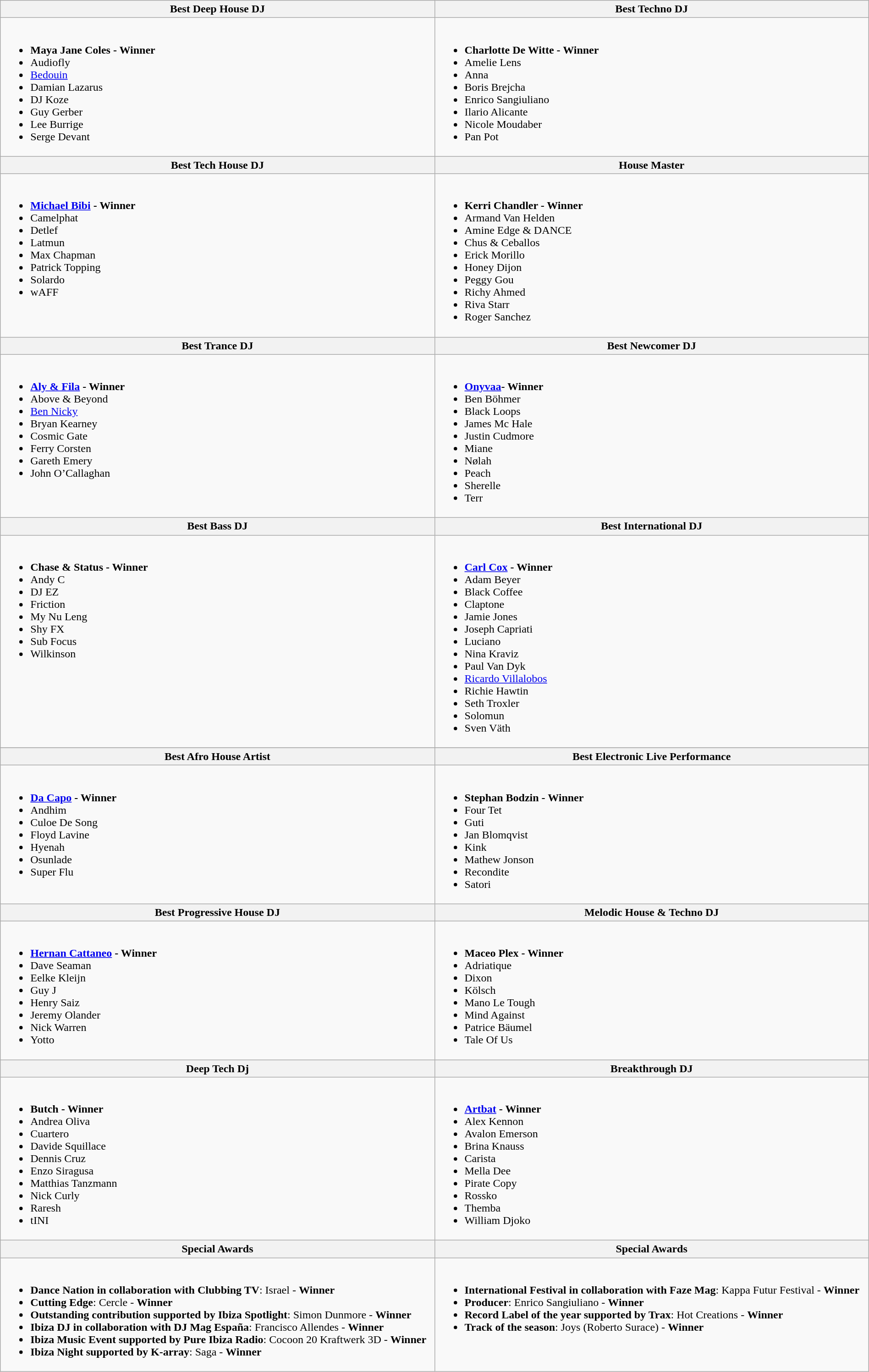<table class=wikitable width="100%">
<tr>
<th width="50%"><strong>Best Deep House DJ</strong></th>
<th width="50%"><strong>Best Techno DJ</strong></th>
</tr>
<tr>
<td valign="top"><br><ul><li><strong> Maya Jane Coles - Winner</strong></li><li>Audiofly</li><li><a href='#'>Bedouin</a></li><li>Damian Lazarus</li><li>DJ Koze</li><li>Guy Gerber</li><li>Lee Burrige</li><li>Serge Devant</li></ul></td>
<td valign="top"><br><ul><li><strong> Charlotte De Witte - Winner</strong></li><li>Amelie Lens</li><li>Anna</li><li>Boris Brejcha</li><li>Enrico Sangiuliano</li><li>Ilario Alicante</li><li>Nicole Moudaber</li><li>Pan Pot</li></ul></td>
</tr>
<tr>
<th width="50%"><strong>Best Tech House DJ</strong></th>
<th width="50%"><strong>House Master</strong></th>
</tr>
<tr>
<td valign="top"><br><ul><li><strong> <a href='#'>Michael Bibi</a> - Winner</strong></li><li>Camelphat</li><li>Detlef</li><li>Latmun</li><li>Max Chapman</li><li>Patrick Topping</li><li>Solardo</li><li>wAFF</li></ul></td>
<td valign="top"><br><ul><li><strong>  Kerri Chandler - Winner</strong></li><li>Armand Van Helden</li><li>Amine Edge & DANCE</li><li>Chus & Ceballos</li><li>Erick Morillo</li><li>Honey Dijon</li><li>Peggy Gou</li><li>Richy Ahmed</li><li>Riva Starr</li><li>Roger Sanchez</li></ul></td>
</tr>
<tr>
<th width="50%"><strong>Best Trance DJ</strong></th>
<th width="50%"><strong>Best Newcomer DJ</strong></th>
</tr>
<tr>
<td valign="top"><br><ul><li><strong> <a href='#'>Aly & Fila</a> - Winner</strong></li><li>Above & Beyond</li><li><a href='#'>Ben Nicky</a></li><li>Bryan Kearney</li><li>Cosmic Gate</li><li>Ferry Corsten</li><li>Gareth Emery</li><li>John O’Callaghan</li></ul></td>
<td valign="top"><br><ul><li><strong> <a href='#'>Onyvaa</a>- Winner</strong></li><li>Ben Böhmer</li><li>Black Loops</li><li>James Mc Hale</li><li>Justin Cudmore</li><li>Miane</li><li>Nølah</li><li>Peach</li><li>Sherelle</li><li>Terr</li></ul></td>
</tr>
<tr>
<th width="50%"><strong>Best Bass DJ</strong></th>
<th width="50%"><strong>Best International DJ</strong></th>
</tr>
<tr>
<td valign="top"><br><ul><li><strong> Chase & Status - Winner</strong></li><li>Andy C</li><li>DJ EZ</li><li>Friction</li><li>My Nu Leng</li><li>Shy FX</li><li>Sub Focus</li><li>Wilkinson</li></ul></td>
<td valign="top"><br><ul><li><strong> <a href='#'>Carl Cox</a> - Winner</strong></li><li>Adam Beyer</li><li>Black Coffee</li><li>Claptone</li><li>Jamie Jones</li><li>Joseph Capriati</li><li>Luciano</li><li>Nina Kraviz</li><li>Paul Van Dyk</li><li><a href='#'>Ricardo Villalobos</a></li><li>Richie Hawtin</li><li>Seth Troxler</li><li>Solomun</li><li>Sven Väth</li></ul></td>
</tr>
<tr>
</tr>
<tr>
<th width="50%"><strong>Best Afro House Artist</strong></th>
<th width="50%"><strong>Best Electronic Live Performance</strong></th>
</tr>
<tr>
<td valign="top"><br><ul><li><strong> <a href='#'>Da Capo</a> - Winner</strong></li><li>Andhim</li><li>Culoe De Song</li><li>Floyd Lavine</li><li>Hyenah</li><li>Osunlade</li><li>Super Flu</li></ul></td>
<td valign="top"><br><ul><li><strong> Stephan Bodzin - Winner</strong></li><li>Four Tet</li><li>Guti</li><li>Jan Blomqvist</li><li>Kink</li><li>Mathew Jonson</li><li>Recondite</li><li>Satori</li></ul></td>
</tr>
<tr>
<th width="50%"><strong>Best Progressive House DJ</strong></th>
<th width="50%"><strong>Melodic House & Techno DJ</strong></th>
</tr>
<tr>
<td valign="top"><br><ul><li><strong> <a href='#'>Hernan Cattaneo</a> - Winner</strong></li><li>Dave Seaman</li><li>Eelke Kleijn</li><li>Guy J</li><li>Henry Saiz</li><li>Jeremy Olander</li><li>Nick Warren</li><li>Yotto</li></ul></td>
<td valign="top"><br><ul><li><strong> Maceo Plex - Winner</strong></li><li>Adriatique</li><li>Dixon</li><li>Kölsch</li><li>Mano Le Tough</li><li>Mind Against</li><li>Patrice Bäumel</li><li>Tale Of Us</li></ul></td>
</tr>
<tr>
<th width="50%"><strong>Deep Tech Dj</strong></th>
<th width="50%"><strong>Breakthrough DJ</strong></th>
</tr>
<tr>
<td valign="top"><br><ul><li><strong> Butch - Winner</strong></li><li>Andrea Oliva</li><li>Cuartero</li><li>Davide Squillace</li><li>Dennis Cruz</li><li>Enzo Siragusa</li><li>Matthias Tanzmann</li><li>Nick Curly</li><li>Raresh</li><li>tINI</li></ul></td>
<td valign="top"><br><ul><li><strong> <a href='#'>Artbat</a> - Winner</strong></li><li>Alex Kennon</li><li>Avalon Emerson</li><li>Brina Knauss</li><li>Carista</li><li>Mella Dee</li><li>Pirate Copy</li><li>Rossko</li><li>Themba</li><li>William Djoko</li></ul></td>
</tr>
<tr>
<th width="50%"><strong>Special Awards</strong></th>
<th width="50%"><strong>Special Awards</strong></th>
</tr>
<tr>
<td valign="top"><br><ul><li><strong>Dance Nation in collaboration with Clubbing TV</strong>: Israel - <strong>Winner</strong></li><li><strong>Cutting Edge</strong>:  Cercle - <strong>Winner</strong></li><li><strong>Outstanding contribution supported by Ibiza Spotlight</strong>:  Simon Dunmore - <strong>Winner</strong></li><li><strong>Ibiza DJ in collaboration with DJ Mag España</strong>:  Francisco Allendes - <strong>Winner</strong></li><li><strong>Ibiza Music Event supported by Pure Ibiza Radio</strong>:  Cocoon 20 Kraftwerk 3D - <strong>Winner</strong></li><li><strong>Ibiza Night supported by K-array</strong>:  Saga - <strong>Winner</strong></li></ul></td>
<td valign="top"><br><ul><li><strong>International Festival in collaboration with Faze Mag</strong>:  Kappa Futur Festival - <strong>Winner</strong></li><li><strong>Producer</strong>:  Enrico Sangiuliano - <strong>Winner</strong></li><li><strong>Record Label of the year supported by Trax</strong>:  Hot Creations - <strong>Winner</strong></li><li><strong>Track of the season</strong>: Joys (Roberto Surace) - <strong>Winner</strong></li></ul></td>
</tr>
</table>
